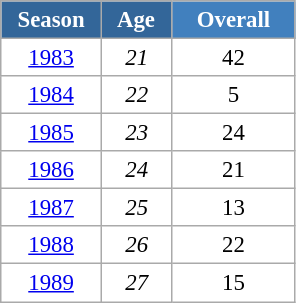<table class="wikitable" style="font-size:95%; text-align:center; border:grey solid 1px; border-collapse:collapse; background:#ffffff;">
<tr>
<th style="background-color:#369; color:white; width:60px;"> Season </th>
<th style="background-color:#369; color:white; width:40px;"> Age </th>
<th style="background-color:#4180be; color:white; width:75px;">Overall</th>
</tr>
<tr>
<td><a href='#'>1983</a></td>
<td><em>21</em></td>
<td>42</td>
</tr>
<tr>
<td><a href='#'>1984</a></td>
<td><em>22</em></td>
<td>5</td>
</tr>
<tr>
<td><a href='#'>1985</a></td>
<td><em>23</em></td>
<td>24</td>
</tr>
<tr>
<td><a href='#'>1986</a></td>
<td><em>24</em></td>
<td>21</td>
</tr>
<tr>
<td><a href='#'>1987</a></td>
<td><em>25</em></td>
<td>13</td>
</tr>
<tr>
<td><a href='#'>1988</a></td>
<td><em>26</em></td>
<td>22</td>
</tr>
<tr>
<td><a href='#'>1989</a></td>
<td><em>27</em></td>
<td>15</td>
</tr>
</table>
